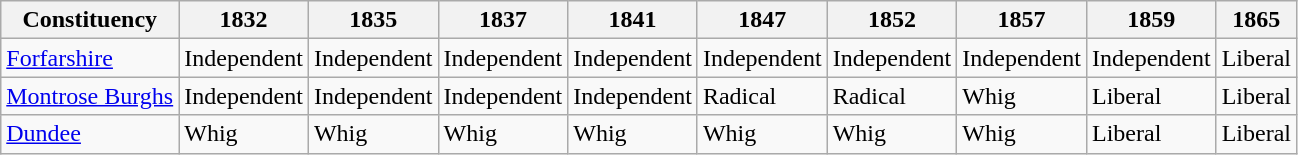<table class=wikitable sortable>
<tr>
<th>Constituency</th>
<th>1832</th>
<th>1835</th>
<th>1837</th>
<th>1841</th>
<th>1847</th>
<th>1852</th>
<th>1857</th>
<th>1859</th>
<th>1865</th>
</tr>
<tr>
<td><a href='#'>Forfarshire</a></td>
<td bgcolor=>Independent</td>
<td bgcolor=>Independent</td>
<td bgcolor=>Independent</td>
<td bgcolor=>Independent</td>
<td bgcolor=>Independent</td>
<td bgcolor=>Independent</td>
<td bgcolor=>Independent</td>
<td bgcolor=>Independent</td>
<td bgcolor=>Liberal</td>
</tr>
<tr>
<td><a href='#'>Montrose Burghs</a></td>
<td bgcolor=>Independent</td>
<td bgcolor=>Independent</td>
<td bgcolor=>Independent</td>
<td bgcolor=>Independent</td>
<td bgcolor=>Radical</td>
<td bgcolor=>Radical</td>
<td bgcolor=>Whig</td>
<td bgcolor=>Liberal</td>
<td bgcolor=>Liberal</td>
</tr>
<tr>
<td><a href='#'>Dundee</a></td>
<td bgcolor=>Whig</td>
<td bgcolor=>Whig</td>
<td bgcolor=>Whig</td>
<td bgcolor=>Whig</td>
<td bgcolor=>Whig</td>
<td bgcolor=>Whig</td>
<td bgcolor=>Whig</td>
<td bgcolor=>Liberal</td>
<td bgcolor=>Liberal</td>
</tr>
</table>
